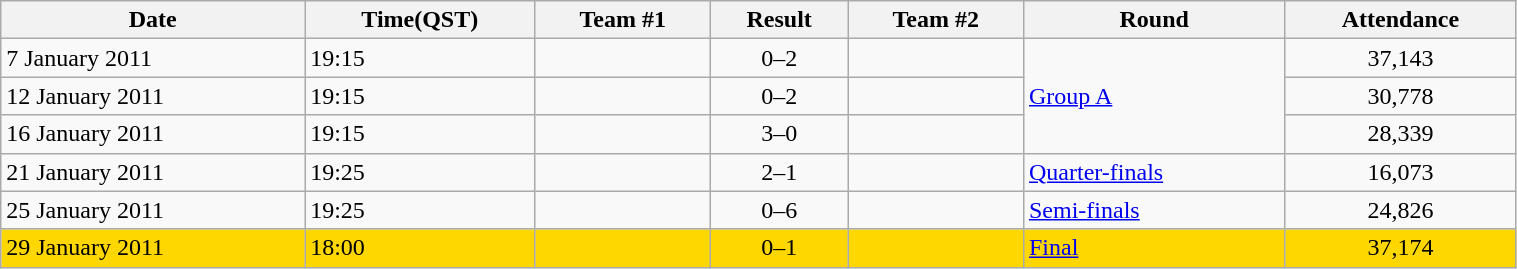<table class="wikitable" style="text-align: left;" width="80%">
<tr>
<th>Date</th>
<th>Time(QST)</th>
<th>Team #1</th>
<th>Result</th>
<th>Team #2</th>
<th>Round</th>
<th>Attendance</th>
</tr>
<tr>
<td>7 January 2011</td>
<td>19:15</td>
<td></td>
<td style="text-align:center;">0–2</td>
<td></td>
<td rowspan="3"><a href='#'>Group A</a></td>
<td style="text-align:center;">37,143</td>
</tr>
<tr>
<td>12 January 2011</td>
<td>19:15</td>
<td></td>
<td style="text-align:center;">0–2</td>
<td></td>
<td style="text-align:center;">30,778</td>
</tr>
<tr>
<td>16 January 2011</td>
<td>19:15</td>
<td></td>
<td style="text-align:center;">3–0</td>
<td></td>
<td style="text-align:center;">28,339</td>
</tr>
<tr>
<td>21 January 2011</td>
<td>19:25</td>
<td></td>
<td style="text-align:center;">2–1</td>
<td></td>
<td><a href='#'>Quarter-finals</a></td>
<td style="text-align:center;">16,073</td>
</tr>
<tr>
<td>25 January 2011</td>
<td>19:25</td>
<td></td>
<td style="text-align:center;">0–6</td>
<td></td>
<td><a href='#'>Semi-finals</a></td>
<td style="text-align:center;">24,826</td>
</tr>
<tr bgcolor=gold>
<td>29 January 2011</td>
<td>18:00</td>
<td></td>
<td style="text-align:center;">0–1</td>
<td></td>
<td><a href='#'>Final</a></td>
<td style="text-align:center;">37,174</td>
</tr>
</table>
